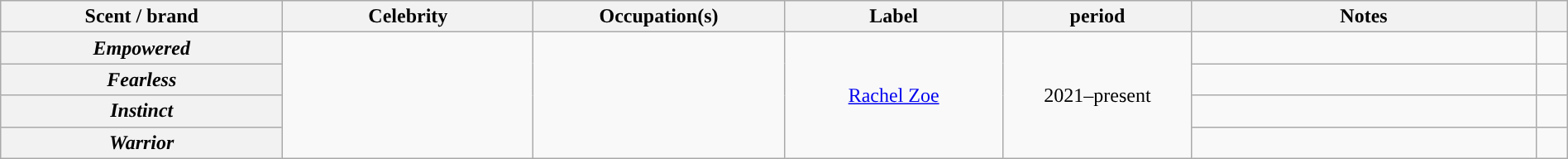<table class="wikitable sortable plainrowheaders" font-size:95%; style="text-align:center;" width="100%;">
<tr>
<th scope="col" width="18%">Scent / brand</th>
<th scope="col" width:"16%">Celebrity</th>
<th scope="col" width="16%">Occupation(s)</th>
<th scope="col" width="14%">Label</th>
<th scope="col" width="12%"> period</th>
<th scope="col" width="22%;" class="unsortable">Notes</th>
<th scope="col" width="2%;" class="unsortable"></th>
</tr>
<tr>
<th scope="row"><em>Empowered</em></th>
<td rowspan="4"></td>
<td rowspan="4"></td>
<td rowspan="4"><a href='#'>Rachel Zoe</a></td>
<td rowspan="4">2021–present</td>
<td></td>
<td></td>
</tr>
<tr>
<th scope="row"><em>Fearless</em></th>
<td></td>
<td></td>
</tr>
<tr>
<th scope="row"><em>Instinct</em></th>
<td></td>
<td></td>
</tr>
<tr>
<th scope="row"><em>Warrior</em></th>
<td></td>
<td></td>
</tr>
</table>
